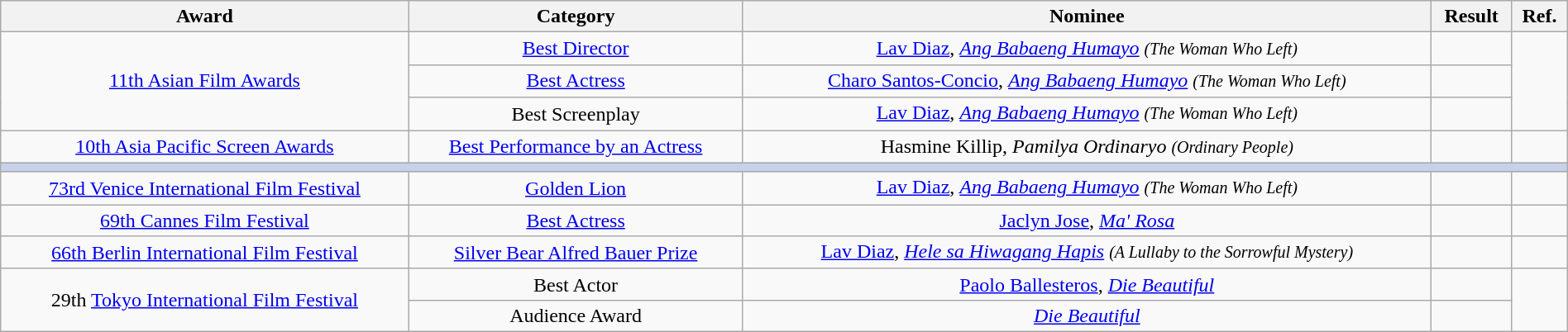<table class="wikitable" style="text-align:center; font-size:100%; line-height:18px;" width="100%">
<tr>
<th>Award</th>
<th>Category</th>
<th>Nominee</th>
<th>Result</th>
<th>Ref.</th>
</tr>
<tr>
<td rowspan="3"><a href='#'>11th Asian Film Awards</a></td>
<td><a href='#'>Best Director</a></td>
<td><a href='#'>Lav Diaz</a>, <em><a href='#'>Ang Babaeng Humayo</a></em> <small><em>(The Woman Who Left)</em></small></td>
<td></td>
<td rowspan="3"></td>
</tr>
<tr>
<td><a href='#'>Best Actress</a></td>
<td><a href='#'>Charo Santos-Concio</a>, <em><a href='#'>Ang Babaeng Humayo</a></em> <small><em>(The Woman Who Left)</em></small></td>
<td></td>
</tr>
<tr>
<td>Best Screenplay</td>
<td><a href='#'>Lav Diaz</a>, <em><a href='#'>Ang Babaeng Humayo</a></em> <small><em>(The Woman Who Left)</em></small></td>
<td></td>
</tr>
<tr>
<td><a href='#'>10th Asia Pacific Screen Awards</a></td>
<td><a href='#'>Best Performance by an Actress</a></td>
<td>Hasmine Killip, <em>Pamilya Ordinaryo</em> <small><em>(Ordinary People)</em></small></td>
<td></td>
<td></td>
</tr>
<tr>
<td style="background:#c5d2ea; text-align:center;" colspan=5></td>
</tr>
<tr>
<td><a href='#'>73rd Venice International Film Festival</a></td>
<td><a href='#'>Golden Lion</a></td>
<td><a href='#'>Lav Diaz</a>, <em><a href='#'>Ang Babaeng Humayo</a></em> <small><em>(The Woman Who Left)</em></small></td>
<td></td>
<td></td>
</tr>
<tr>
<td><a href='#'>69th Cannes Film Festival</a></td>
<td><a href='#'>Best Actress</a></td>
<td><a href='#'>Jaclyn Jose</a>, <em><a href='#'>Ma' Rosa</a></em></td>
<td></td>
<td></td>
</tr>
<tr>
<td><a href='#'>66th Berlin International Film Festival</a></td>
<td><a href='#'>Silver Bear Alfred Bauer Prize</a></td>
<td><a href='#'>Lav Diaz</a>, <em><a href='#'>Hele sa Hiwagang Hapis</a></em> <small><em>(A Lullaby to the Sorrowful Mystery)</em></small></td>
<td></td>
<td></td>
</tr>
<tr>
<td rowspan="2">29th <a href='#'>Tokyo International Film Festival</a></td>
<td>Best Actor</td>
<td><a href='#'>Paolo Ballesteros</a>, <em><a href='#'>Die Beautiful</a></em></td>
<td></td>
<td rowspan="2"></td>
</tr>
<tr>
<td>Audience Award</td>
<td><em><a href='#'>Die Beautiful</a></em></td>
<td></td>
</tr>
</table>
